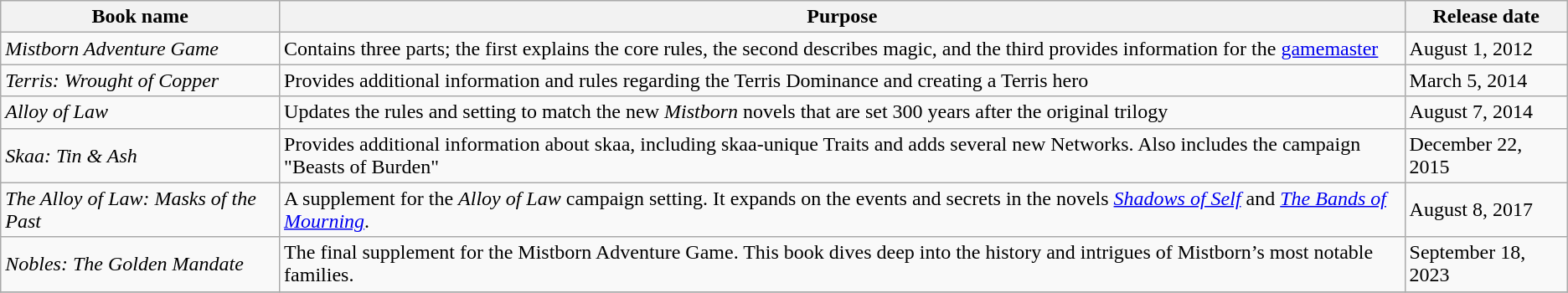<table class="wikitable">
<tr>
<th>Book name</th>
<th>Purpose</th>
<th>Release date</th>
</tr>
<tr>
<td><em>Mistborn Adventure Game</em></td>
<td>Contains three parts; the first explains the core rules, the second describes magic, and the third provides information for the <a href='#'>gamemaster</a></td>
<td>August 1, 2012</td>
</tr>
<tr>
<td><em>Terris: Wrought of Copper</em></td>
<td>Provides additional information and rules regarding the Terris Dominance and creating a Terris hero</td>
<td>March 5, 2014</td>
</tr>
<tr>
<td><em>Alloy of Law</em></td>
<td>Updates the rules and setting to match the new <em>Mistborn</em> novels that are set 300 years after the original trilogy</td>
<td>August 7, 2014</td>
</tr>
<tr>
<td><em>Skaa: Tin & Ash</em></td>
<td>Provides additional information about skaa, including skaa-unique Traits and adds several new Networks. Also includes the campaign "Beasts of Burden"</td>
<td>December 22, 2015</td>
</tr>
<tr>
<td><em>The Alloy of Law: Masks of the Past</em></td>
<td>A supplement for the <em>Alloy of Law</em> campaign setting. It expands on the events and secrets in the novels <em><a href='#'>Shadows of Self</a></em> and <em><a href='#'>The Bands of Mourning</a></em>.</td>
<td>August 8, 2017</td>
</tr>
<tr>
<td><em>Nobles: The Golden Mandate</em></td>
<td>The final supplement for the Mistborn Adventure Game. This book dives deep into the history and intrigues of Mistborn’s most notable families.</td>
<td>September 18, 2023</td>
</tr>
<tr>
</tr>
</table>
